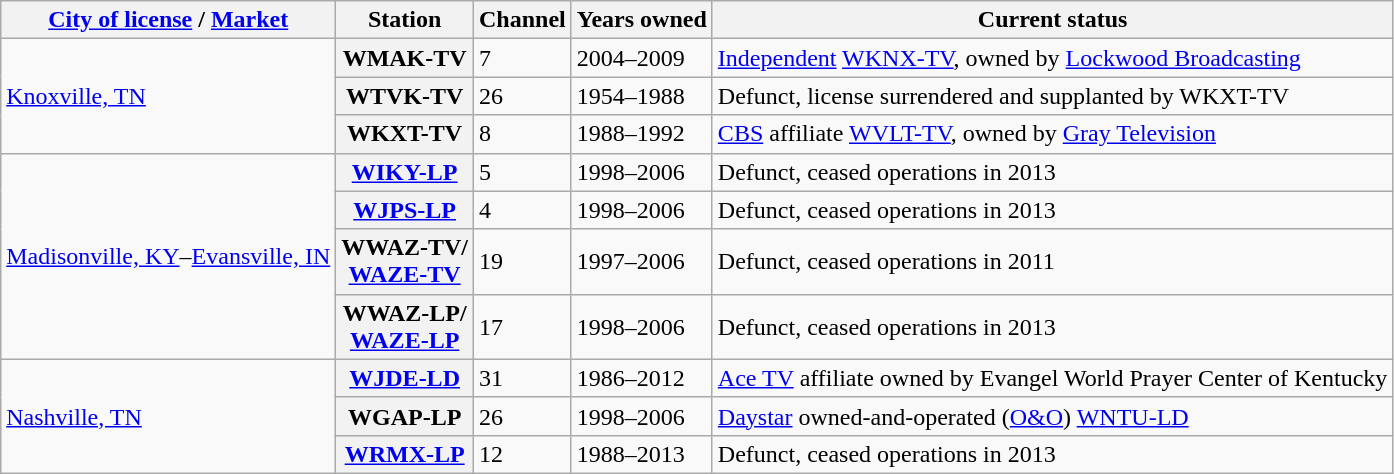<table class="wikitable">
<tr>
<th><a href='#'>City of license</a> / <a href='#'>Market</a></th>
<th>Station</th>
<th>Channel</th>
<th>Years owned</th>
<th>Current status</th>
</tr>
<tr>
<td rowspan="3"><a href='#'>Knoxville, TN</a></td>
<th>WMAK-TV</th>
<td>7</td>
<td>2004–2009</td>
<td><a href='#'>Independent</a> <a href='#'>WKNX-TV</a>, owned by <a href='#'>Lockwood Broadcasting</a></td>
</tr>
<tr>
<th>WTVK-TV</th>
<td>26</td>
<td>1954–1988</td>
<td>Defunct, license surrendered and supplanted by WKXT-TV</td>
</tr>
<tr>
<th>WKXT-TV</th>
<td>8</td>
<td>1988–1992</td>
<td><a href='#'>CBS</a> affiliate <a href='#'>WVLT-TV</a>, owned by <a href='#'>Gray Television</a></td>
</tr>
<tr>
<td rowspan="4"><a href='#'>Madisonville, KY</a>–<a href='#'>Evansville, IN</a></td>
<th><a href='#'>WIKY-LP</a></th>
<td>5</td>
<td>1998–2006</td>
<td>Defunct, ceased operations in 2013</td>
</tr>
<tr>
<th><a href='#'>WJPS-LP</a></th>
<td>4</td>
<td>1998–2006</td>
<td>Defunct, ceased operations in 2013</td>
</tr>
<tr>
<th>WWAZ-TV/<br><a href='#'>WAZE-TV</a></th>
<td>19</td>
<td>1997–2006</td>
<td>Defunct, ceased operations in 2011</td>
</tr>
<tr>
<th>WWAZ-LP/<br><a href='#'>WAZE-LP</a></th>
<td>17</td>
<td>1998–2006</td>
<td>Defunct, ceased operations in 2013</td>
</tr>
<tr>
<td rowspan="3"><a href='#'>Nashville, TN</a></td>
<th><a href='#'>WJDE-LD</a></th>
<td>31</td>
<td>1986–2012</td>
<td><a href='#'>Ace TV</a> affiliate owned by Evangel World Prayer Center of Kentucky</td>
</tr>
<tr>
<th>WGAP-LP</th>
<td>26</td>
<td>1998–2006</td>
<td><a href='#'>Daystar</a> owned-and-operated (<a href='#'>O&O</a>) <a href='#'>WNTU-LD</a></td>
</tr>
<tr>
<th><a href='#'>WRMX-LP</a></th>
<td>12</td>
<td>1988–2013</td>
<td>Defunct, ceased operations in 2013</td>
</tr>
</table>
